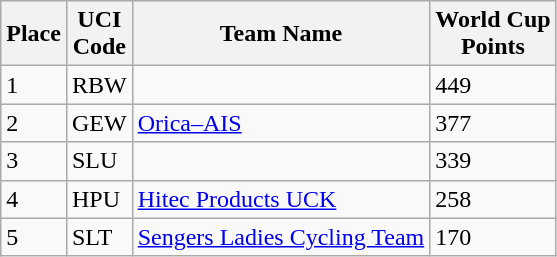<table class="wikitable">
<tr>
<th>Place</th>
<th>UCI<br>Code</th>
<th>Team Name</th>
<th>World Cup<br>Points</th>
</tr>
<tr>
<td>1</td>
<td>RBW</td>
<td></td>
<td>449</td>
</tr>
<tr>
<td>2</td>
<td>GEW</td>
<td><a href='#'>Orica–AIS</a></td>
<td>377</td>
</tr>
<tr>
<td>3</td>
<td>SLU</td>
<td></td>
<td>339</td>
</tr>
<tr>
<td>4</td>
<td>HPU</td>
<td><a href='#'>Hitec Products UCK</a></td>
<td>258</td>
</tr>
<tr>
<td>5</td>
<td>SLT</td>
<td><a href='#'>Sengers Ladies Cycling Team</a></td>
<td>170</td>
</tr>
</table>
